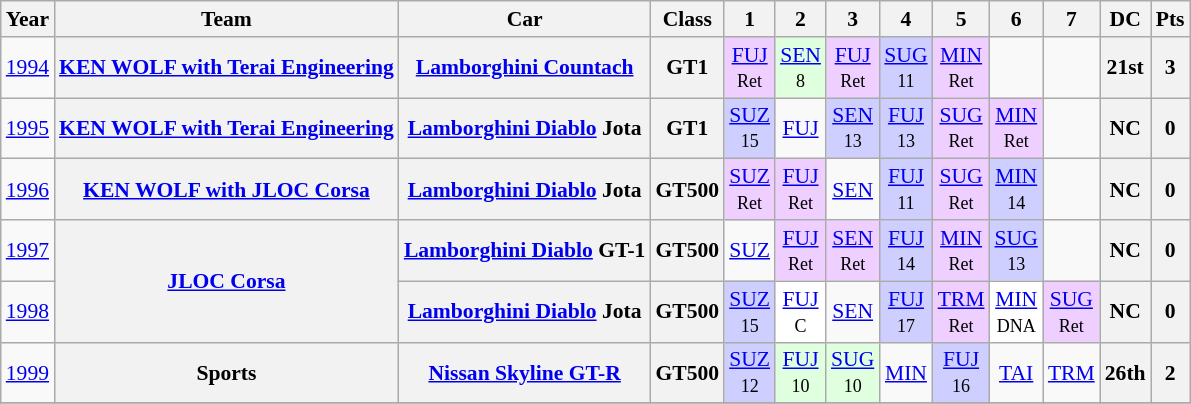<table class="wikitable" style="text-align:center; font-size:90%">
<tr>
<th>Year</th>
<th>Team</th>
<th>Car</th>
<th>Class</th>
<th>1</th>
<th>2</th>
<th>3</th>
<th>4</th>
<th>5</th>
<th>6</th>
<th>7</th>
<th>DC</th>
<th>Pts</th>
</tr>
<tr>
<td><a href='#'>1994</a></td>
<th><a href='#'>KEN WOLF with Terai Engineering</a></th>
<th><a href='#'>Lamborghini Countach</a></th>
<th>GT1</th>
<td style="background:#EFCFFF;"><a href='#'>FUJ</a><br><small>Ret</small></td>
<td style="background:#DFFFDF;"><a href='#'>SEN</a><br><small>8</small></td>
<td style="background:#EFCFFF;"><a href='#'>FUJ</a><br><small>Ret</small></td>
<td style="background:#CFCFFF;"><a href='#'>SUG</a><br><small>11</small></td>
<td style="background:#EFCFFF;"><a href='#'>MIN</a><br><small>Ret</small></td>
<td></td>
<td></td>
<th>21st</th>
<th>3</th>
</tr>
<tr>
<td><a href='#'>1995</a></td>
<th><a href='#'>KEN WOLF with Terai Engineering</a></th>
<th><a href='#'>Lamborghini Diablo</a> Jota</th>
<th>GT1</th>
<td style="background:#CFCFFF;"><a href='#'>SUZ</a><br><small>15</small></td>
<td><a href='#'>FUJ</a><br><small></small></td>
<td style="background:#CFCFFF;"><a href='#'>SEN</a><br><small>13</small></td>
<td style="background:#CFCFFF;"><a href='#'>FUJ</a><br><small>13</small></td>
<td style="background:#EFCFFF;"><a href='#'>SUG</a><br><small>Ret</small></td>
<td style="background:#EFCFFF;"><a href='#'>MIN</a><br><small>Ret</small></td>
<td></td>
<th>NC</th>
<th>0</th>
</tr>
<tr>
<td><a href='#'>1996</a></td>
<th><a href='#'>KEN WOLF with JLOC Corsa</a></th>
<th><a href='#'>Lamborghini Diablo</a> Jota</th>
<th>GT500</th>
<td style="background:#EFCFFF;"><a href='#'>SUZ</a><br><small>Ret</small></td>
<td style="background:#EFCFFF;"><a href='#'>FUJ</a><br><small>Ret</small></td>
<td><a href='#'>SEN</a><br><small></small></td>
<td style="background:#CFCFFF;"><a href='#'>FUJ</a><br><small>11</small></td>
<td style="background:#EFCFFF;"><a href='#'>SUG</a><br><small>Ret</small></td>
<td style="background:#CFCFFF;"><a href='#'>MIN</a><br><small>14</small></td>
<td></td>
<th>NC</th>
<th>0</th>
</tr>
<tr>
<td><a href='#'>1997</a></td>
<th rowspan=2><a href='#'>JLOC Corsa</a></th>
<th><a href='#'>Lamborghini Diablo</a> GT-1</th>
<th>GT500</th>
<td><a href='#'>SUZ</a><br><small></small></td>
<td style="background:#EFCFFF;"><a href='#'>FUJ</a><br><small>Ret</small></td>
<td style="background:#EFCFFF;"><a href='#'>SEN</a><br><small>Ret</small></td>
<td style="background:#CFCFFF;"><a href='#'>FUJ</a><br><small>14</small></td>
<td style="background:#EFCFFF;"><a href='#'>MIN</a><br><small>Ret</small></td>
<td style="background:#CFCFFF;"><a href='#'>SUG</a><br><small>13</small></td>
<td></td>
<th>NC</th>
<th>0</th>
</tr>
<tr>
<td><a href='#'>1998</a></td>
<th><a href='#'>Lamborghini Diablo</a> Jota</th>
<th>GT500</th>
<td style="background:#CFCFFF;"><a href='#'>SUZ</a><br><small>15</small></td>
<td style="background:#FFFFFF;"><a href='#'>FUJ</a><br><small>C</small></td>
<td><a href='#'>SEN</a><br><small></small></td>
<td style="background:#CFCFFF;"><a href='#'>FUJ</a><br><small>17</small></td>
<td style="background:#EFCFFF;"><a href='#'>TRM</a><br><small>Ret</small></td>
<td style="background:#FFFFFF;"><a href='#'>MIN</a><br><small>DNA</small></td>
<td style="background:#EFCFFF;"><a href='#'>SUG</a><br><small>Ret</small></td>
<th>NC</th>
<th>0</th>
</tr>
<tr>
<td><a href='#'>1999</a></td>
<th> Sports</th>
<th><a href='#'>Nissan Skyline GT-R</a></th>
<th>GT500</th>
<td style="background:#CFCFFF;"><a href='#'>SUZ</a><br><small>12</small></td>
<td style="background:#DFFFDF;"><a href='#'>FUJ</a><br><small>10</small></td>
<td style="background:#DFFFDF;"><a href='#'>SUG</a><br><small>10</small></td>
<td><a href='#'>MIN</a><br><small></small></td>
<td style="background:#CFCFFF;"><a href='#'>FUJ</a><br><small>16</small></td>
<td><a href='#'>TAI</a><br><small></small></td>
<td><a href='#'>TRM</a><br><small></small></td>
<th>26th</th>
<th>2</th>
</tr>
<tr>
</tr>
</table>
